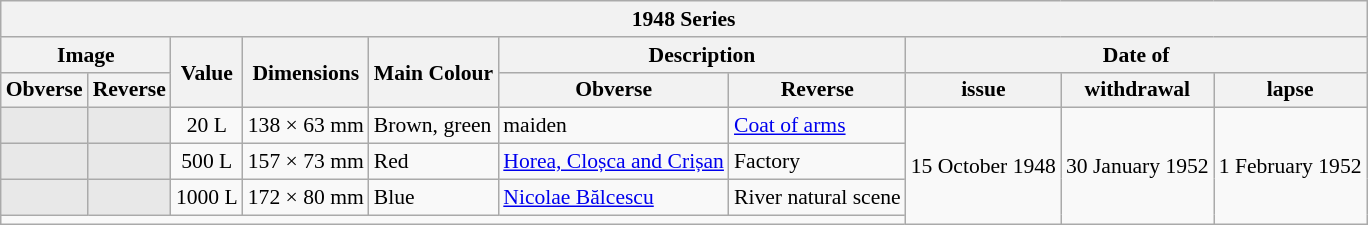<table class="wikitable" style="font-size: 90%">
<tr>
<th colspan=10>1948 Series</th>
</tr>
<tr>
<th colspan=2>Image</th>
<th rowspan=2>Value</th>
<th rowspan=2>Dimensions</th>
<th rowspan=2>Main Colour</th>
<th colspan=2>Description</th>
<th colspan=3>Date of</th>
</tr>
<tr>
<th>Obverse</th>
<th>Reverse</th>
<th>Obverse</th>
<th>Reverse</th>
<th>issue</th>
<th>withdrawal</th>
<th>lapse</th>
</tr>
<tr>
<td align="center" bgcolor="#E8E8E8"></td>
<td align="center" bgcolor="#E8E8E8"></td>
<td align=center>20 L</td>
<td align=center>138 × 63 mm</td>
<td>Brown, green</td>
<td>maiden</td>
<td><a href='#'>Coat of arms</a></td>
<td rowspan=6>15 October 1948</td>
<td rowspan=6>30 January 1952</td>
<td rowspan=6>1 February 1952</td>
</tr>
<tr>
<td align="center" bgcolor="#E8E8E8"></td>
<td align="center" bgcolor="#E8E8E8"></td>
<td align=center>500 L</td>
<td align=center>157 × 73 mm</td>
<td>Red</td>
<td><a href='#'>Horea, Cloșca and Crișan</a></td>
<td>Factory</td>
</tr>
<tr>
<td align="center" bgcolor="#E8E8E8"></td>
<td align="center" bgcolor="#E8E8E8"></td>
<td align=center>1000 L</td>
<td align=center>172 × 80 mm</td>
<td>Blue</td>
<td><a href='#'>Nicolae Bălcescu</a></td>
<td>River natural scene</td>
</tr>
<tr>
<td colspan=10></td>
</tr>
</table>
